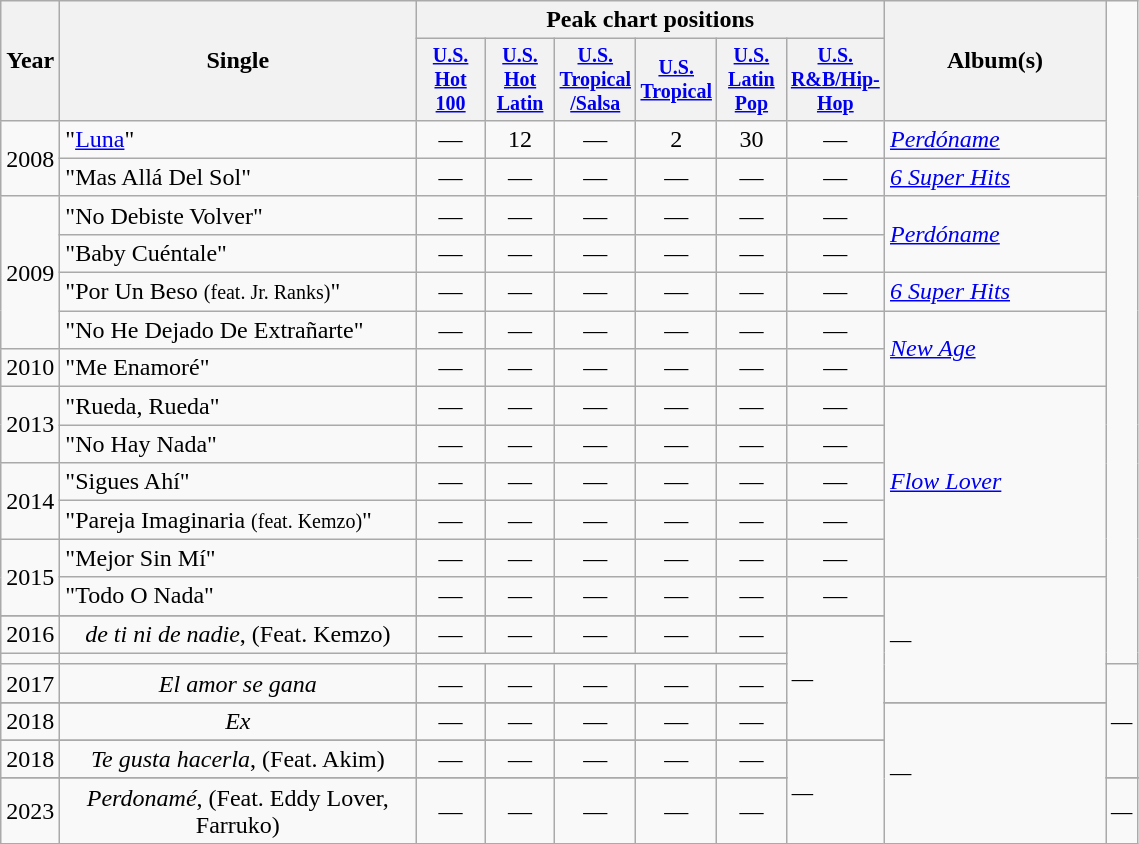<table class="wikitable">
<tr>
<th rowspan="2">Year</th>
<th width="230" rowspan="2">Single</th>
<th colspan="6">Peak chart positions</th>
<th width="140" rowspan="2">Album(s)</th>
</tr>
<tr style="font-size:smaller;">
<th width="40"><a href='#'>U.S. Hot 100</a></th>
<th width="40"><a href='#'>U.S. <br>Hot <br>Latin</a></th>
<th width="40"><a href='#'>U.S.<br>Tropical<br>/Salsa</a></th>
<th width="40"><a href='#'>U.S.<br>Tropical</a></th>
<th width="40"><a href='#'>U.S. Latin Pop</a></th>
<th width="40"><a href='#'>U.S. <br>R&B/Hip-Hop</a></th>
</tr>
<tr>
<td align="center" rowspan="2">2008</td>
<td align="left">"<a href='#'>Luna</a>"</td>
<td align="center">—</td>
<td align="center">12</td>
<td align="center">—</td>
<td align="center">2</td>
<td align="center">30</td>
<td align="center">—</td>
<td align="left" rowspan="1"><em><a href='#'>Perdóname</a></em></td>
</tr>
<tr>
<td align="left">"Mas Allá Del Sol"</td>
<td align="center">—</td>
<td align="center">—</td>
<td align="center">—</td>
<td align="center">—</td>
<td align="center">—</td>
<td align="center">—</td>
<td align="left" rowspan="1"><em><a href='#'>6 Super Hits</a></em></td>
</tr>
<tr>
<td align="center" rowspan="4">2009</td>
<td align="left">"No Debiste Volver"</td>
<td align="center">—</td>
<td align="center">—</td>
<td align="center">—</td>
<td align="center">—</td>
<td align="center">—</td>
<td align="center">—</td>
<td align="left" rowspan="2"><em><a href='#'>Perdóname</a></em></td>
</tr>
<tr>
<td align="left">"Baby Cuéntale"</td>
<td align="center">—</td>
<td align="center">—</td>
<td align="center">—</td>
<td align="center">—</td>
<td align="center">—</td>
<td align="center">—</td>
</tr>
<tr>
<td align="left">"Por Un Beso <small>(feat. Jr. Ranks)</small>"</td>
<td align="center">—</td>
<td align="center">—</td>
<td align="center">—</td>
<td align="center">—</td>
<td align="center">—</td>
<td align="center">—</td>
<td align="left" rowspan="1"><em><a href='#'>6 Super Hits</a></em></td>
</tr>
<tr>
<td align="left">"No He Dejado De Extrañarte"</td>
<td align="center">—</td>
<td align="center">—</td>
<td align="center">—</td>
<td align="center">—</td>
<td align="center">—</td>
<td align="center">—</td>
<td align="left" rowspan="2"><em><a href='#'>New Age</a></em></td>
</tr>
<tr>
<td align="center" rowspan="1">2010</td>
<td align="left">"Me Enamoré"</td>
<td align="center">—</td>
<td align="center">—</td>
<td align="center">—</td>
<td align="center">—</td>
<td align="center">—</td>
<td align="center">—</td>
</tr>
<tr>
<td align="center" rowspan="2">2013</td>
<td align="left">"Rueda, Rueda"</td>
<td align="center">—</td>
<td align="center">—</td>
<td align="center">—</td>
<td align="center">—</td>
<td align="center">—</td>
<td align="center">—</td>
<td align="left" rowspan="5"><em><a href='#'>Flow Lover</a></em></td>
</tr>
<tr>
<td align="left">"No Hay Nada"</td>
<td align="center">—</td>
<td align="center">—</td>
<td align="center">—</td>
<td align="center">—</td>
<td align="center">—</td>
<td align="center">—</td>
</tr>
<tr>
<td align="center" rowspan="2">2014</td>
<td align="left">"Sigues Ahí"</td>
<td align="center">—</td>
<td align="center">—</td>
<td align="center">—</td>
<td align="center">—</td>
<td align="center">—</td>
<td align="center">—</td>
</tr>
<tr>
<td align="left">"Pareja Imaginaria <small>(feat. Kemzo)</small>"</td>
<td align="center">—</td>
<td align="center">—</td>
<td align="center">—</td>
<td align="center">—</td>
<td align="center">—</td>
<td align="center">—</td>
</tr>
<tr>
<td align="center" rowspan="2">2015</td>
<td align="left">"Mejor Sin Mí"</td>
<td align="center">—</td>
<td align="center">—</td>
<td align="center">—</td>
<td align="center">—</td>
<td align="center">—</td>
<td align="center">—</td>
</tr>
<tr>
<td align="left">"Todo O Nada"</td>
<td align="center">—</td>
<td align="center">—</td>
<td align="center">—</td>
<td align="center">—</td>
<td align="center">—</td>
<td align="center">—</td>
<td align="left" rowspan="5"><em>—</em></td>
</tr>
<tr>
</tr>
<tr>
<td align= "left">2016</td>
<td align="center"><em>de ti ni de nadie</em>, (Feat. Kemzo)</td>
<td align="center">—</td>
<td align="center">—</td>
<td align="center">—</td>
<td align="center">—</td>
<td align="center">—</td>
<td align="left" rowspan="5"><em>—</em></td>
</tr>
<tr>
<td></td>
<td></td>
</tr>
<tr>
<td align= "left">2017</td>
<td align="center"><em>El amor se gana</em></td>
<td align="center">—</td>
<td align="center">—</td>
<td align="center">—</td>
<td align="center">—</td>
<td align="center">—</td>
<td align="left" rowspan="5"><em>—</em></td>
</tr>
<tr>
</tr>
<tr>
<td align= "left">2018</td>
<td align="center"><em>Ex</em></td>
<td align="center">—</td>
<td align="center">—</td>
<td align="center">—</td>
<td align="center">—</td>
<td align="center">—</td>
<td align="left" rowspan="5"><em>—</em></td>
</tr>
<tr>
</tr>
<tr>
<td align= "left">2018</td>
<td align="center"><em>Te gusta hacerla</em>, (Feat. Akim)</td>
<td align="center">—</td>
<td align="center">—</td>
<td align="center">—</td>
<td align="center">—</td>
<td align="center">—</td>
<td align="left" rowspan="5"><em>—</em></td>
</tr>
<tr>
</tr>
<tr>
<td align= "left">2023</td>
<td align="center"><em>Perdonamé</em>, (Feat. Eddy Lover, Farruko)</td>
<td align="center">—</td>
<td align="center">—</td>
<td align="center">—</td>
<td align="center">—</td>
<td align="center">—</td>
<td align="left" rowspan="5"><em>—</em></td>
</tr>
</table>
